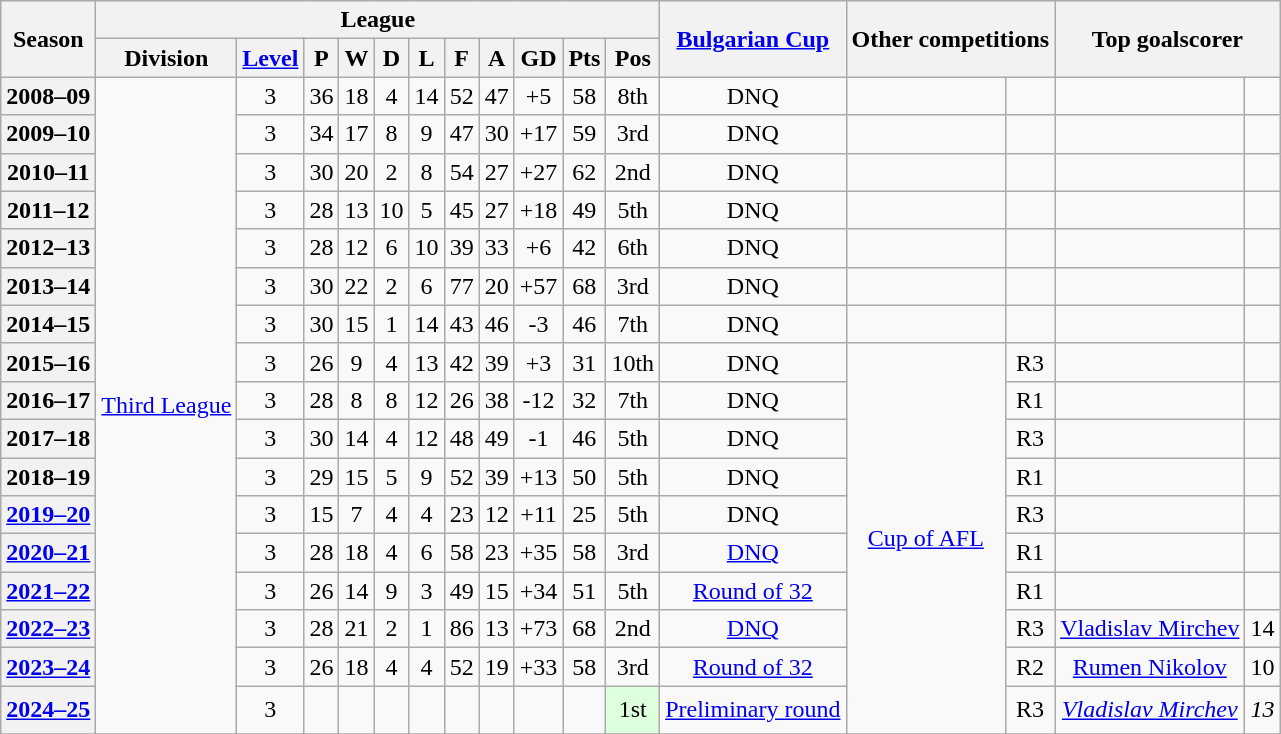<table class="wikitable plainrowheaders sortable" style="text-align: center">
<tr>
<th rowspan=2>Season</th>
<th colspan=11>League</th>
<th rowspan=2><a href='#'>Bulgarian Cup</a><br></th>
<th rowspan=2 colspan=2>Other competitions</th>
<th rowspan=2 colspan=2>Top goalscorer</th>
</tr>
<tr>
<th scope=col>Division</th>
<th scope=col><a href='#'>Level</a></th>
<th scope=col>P</th>
<th scope=col>W</th>
<th scope=col>D</th>
<th scope=col>L</th>
<th scope=col>F</th>
<th scope=col>A</th>
<th scope=col>GD</th>
<th scope=col>Pts</th>
<th scope=col data-sort-type="number">Pos</th>
</tr>
<tr>
<th scope=row rowspan=1>2008–09</th>
<td rowspan=17><a href='#'>Third League</a></td>
<td rowspan=1>3</td>
<td rowspan=1>36</td>
<td rowspan=1>18</td>
<td rowspan=1>4</td>
<td rowspan=1>14</td>
<td rowspan=1>52</td>
<td rowspan=1>47</td>
<td rowspan=1>+5</td>
<td rowspan=1>58</td>
<td rowspan=1>8th</td>
<td rowspan=1>DNQ</td>
<td rowspan=1></td>
<td rowspan=1></td>
<td rowspan=1></td>
<td rowspan=1></td>
</tr>
<tr>
<th scope=row rowspan=1>2009–10</th>
<td rowspan=1>3</td>
<td rowspan=1>34</td>
<td rowspan=1>17</td>
<td rowspan=1>8</td>
<td rowspan=1>9</td>
<td rowspan=1>47</td>
<td rowspan=1>30</td>
<td rowspan=1>+17</td>
<td rowspan=1>59</td>
<td rowspan=1>3rd</td>
<td rowspan=1>DNQ</td>
<td rowspan=1></td>
<td rowspan=1></td>
<td rowspan=1></td>
<td rowspan=1></td>
</tr>
<tr>
<th scope=row rowspan=1>2010–11</th>
<td rowspan=1>3</td>
<td rowspan=1>30</td>
<td rowspan=1>20</td>
<td rowspan=1>2</td>
<td rowspan=1>8</td>
<td rowspan=1>54</td>
<td rowspan=1>27</td>
<td rowspan=1>+27</td>
<td rowspan=1>62</td>
<td rowspan=1>2nd</td>
<td rowspan=1>DNQ</td>
<td rowspan=1></td>
<td rowspan=1></td>
<td rowspan=1></td>
<td rowspan=1></td>
</tr>
<tr>
<th scope=row rowspan=1>2011–12</th>
<td rowspan=1>3</td>
<td rowspan=1>28</td>
<td rowspan=1>13</td>
<td rowspan=1>10</td>
<td rowspan=1>5</td>
<td rowspan=1>45</td>
<td rowspan=1>27</td>
<td rowspan=1>+18</td>
<td rowspan=1>49</td>
<td rowspan=1>5th</td>
<td rowspan=1>DNQ</td>
<td rowspan=1></td>
<td rowspan=1></td>
<td rowspan=1></td>
<td rowspan=1></td>
</tr>
<tr>
<th scope=row rowspan=1>2012–13</th>
<td rowspan=1>3</td>
<td rowspan=1>28</td>
<td rowspan=1>12</td>
<td rowspan=1>6</td>
<td rowspan=1>10</td>
<td rowspan=1>39</td>
<td rowspan=1>33</td>
<td rowspan=1>+6</td>
<td rowspan=1>42</td>
<td rowspan=1>6th</td>
<td rowspan=1>DNQ</td>
<td rowspan=1></td>
<td rowspan=1></td>
<td rowspan=1></td>
<td rowspan=1></td>
</tr>
<tr>
<th scope=row rowspan=1>2013–14</th>
<td rowspan=1>3</td>
<td rowspan=1>30</td>
<td rowspan=1>22</td>
<td rowspan=1>2</td>
<td rowspan=1>6</td>
<td rowspan=1>77</td>
<td rowspan=1>20</td>
<td rowspan=1>+57</td>
<td rowspan=1>68</td>
<td rowspan=1>3rd</td>
<td rowspan=1>DNQ</td>
<td rowspan=1></td>
<td rowspan=1></td>
<td rowspan=1></td>
<td rowspan=1></td>
</tr>
<tr>
<th scope=row rowspan=1>2014–15</th>
<td rowspan=1>3</td>
<td rowspan=1>30</td>
<td rowspan=1>15</td>
<td rowspan=1>1</td>
<td rowspan=1>14</td>
<td rowspan=1>43</td>
<td rowspan=1>46</td>
<td rowspan=1>-3</td>
<td rowspan=1>46</td>
<td rowspan=1>7th</td>
<td rowspan=1>DNQ</td>
<td rowspan=1></td>
<td rowspan=1></td>
<td rowspan=1></td>
<td rowspan=1></td>
</tr>
<tr>
<th scope=row rowspan=1>2015–16</th>
<td rowspan=1>3</td>
<td rowspan=1>26</td>
<td rowspan=1>9</td>
<td rowspan=1>4</td>
<td rowspan=1>13</td>
<td rowspan=1>42</td>
<td rowspan=1>39</td>
<td rowspan=1>+3</td>
<td rowspan=1>31</td>
<td rowspan=1>10th</td>
<td rowspan=1>DNQ</td>
<td rowspan=10><a href='#'>Cup of AFL</a></td>
<td rowspan=1>R3</td>
<td rowspan=1></td>
<td rowspan=1></td>
</tr>
<tr>
<th scope=row rowspan=1>2016–17</th>
<td rowspan=1>3</td>
<td rowspan=1>28</td>
<td rowspan=1>8</td>
<td rowspan=1>8</td>
<td rowspan=1>12</td>
<td rowspan=1>26</td>
<td rowspan=1>38</td>
<td rowspan=1>-12</td>
<td rowspan=1>32</td>
<td rowspan=1>7th</td>
<td rowspan=1>DNQ</td>
<td rowspan=1>R1</td>
<td rowspan=1></td>
<td rowspan=1></td>
</tr>
<tr>
<th scope=row rowspan=1>2017–18</th>
<td rowspan=1>3</td>
<td rowspan=1>30</td>
<td rowspan=1>14</td>
<td rowspan=1>4</td>
<td rowspan=1>12</td>
<td rowspan=1>48</td>
<td rowspan=1>49</td>
<td rowspan=1>-1</td>
<td rowspan=1>46</td>
<td rowspan=1>5th</td>
<td rowspan=1>DNQ</td>
<td rowspan=1>R3</td>
<td rowspan=1></td>
<td rowspan=1></td>
</tr>
<tr>
<th scope=row rowspan=1>2018–19</th>
<td rowspan=1>3</td>
<td rowspan=1>29</td>
<td rowspan=1>15</td>
<td rowspan=1>5</td>
<td rowspan=1>9</td>
<td rowspan=1>52</td>
<td rowspan=1>39</td>
<td rowspan=1>+13</td>
<td rowspan=1>50</td>
<td rowspan=1>5th</td>
<td rowspan=1>DNQ</td>
<td rowspan=1>R1</td>
<td rowspan=1></td>
<td rowspan=1></td>
</tr>
<tr>
<th scope=row rowspan=1><a href='#'>2019–20</a></th>
<td rowspan=1>3</td>
<td rowspan=1>15</td>
<td rowspan=1>7</td>
<td rowspan=1>4</td>
<td rowspan=1>4</td>
<td rowspan=1>23</td>
<td rowspan=1>12</td>
<td rowspan=1>+11</td>
<td rowspan=1>25</td>
<td rowspan=1>5th</td>
<td rowspan=1>DNQ</td>
<td rowspan=1>R3</td>
<td rowspan=1></td>
<td rowspan=1></td>
</tr>
<tr>
<th scope=row rowspan=1><a href='#'>2020–21</a></th>
<td rowspan=1>3</td>
<td rowspan=1>28</td>
<td rowspan=1>18</td>
<td rowspan=1>4</td>
<td rowspan=1>6</td>
<td rowspan=1>58</td>
<td rowspan=1>23</td>
<td rowspan=1>+35</td>
<td rowspan=1>58</td>
<td rowspan=1>3rd</td>
<td rowspan=1><a href='#'>DNQ</a></td>
<td rowspan=1>R1</td>
<td rowspan=1></td>
<td rowspan=1></td>
</tr>
<tr>
<th scope=row rowspan=1><a href='#'>2021–22</a></th>
<td rowspan=1>3</td>
<td rowspan=1>26</td>
<td rowspan=1>14</td>
<td rowspan=1>9</td>
<td rowspan=1>3</td>
<td rowspan=1>49</td>
<td rowspan=1>15</td>
<td rowspan=1>+34</td>
<td rowspan=1>51</td>
<td rowspan=1>5th</td>
<td rowspan=1><a href='#'>Round of 32</a></td>
<td rowspan=1>R1</td>
<td rowspan=1></td>
<td rowspan=1></td>
</tr>
<tr>
<th scope=row rowspan=1><a href='#'>2022–23</a></th>
<td rowspan=1>3</td>
<td rowspan=1>28</td>
<td rowspan=1>21</td>
<td rowspan=1>2</td>
<td rowspan=1>1</td>
<td rowspan=1>86</td>
<td rowspan=1>13</td>
<td rowspan=1>+73</td>
<td rowspan=1>68</td>
<td rowspan=1>2nd</td>
<td rowspan=1><a href='#'>DNQ</a></td>
<td rowspan=1>R3</td>
<td rowspan=1> <a href='#'>Vladislav Mirchev</a></td>
<td rowspan=1>14</td>
</tr>
<tr>
<th scope=row rowspan=1><a href='#'>2023–24</a></th>
<td rowspan=1>3</td>
<td rowspan=1>26</td>
<td rowspan=1>18</td>
<td rowspan=1>4</td>
<td rowspan=1>4</td>
<td rowspan=1>52</td>
<td rowspan=1>19</td>
<td rowspan=1>+33</td>
<td rowspan=1>58</td>
<td rowspan=1>3rd</td>
<td rowspan=1><a href='#'>Round of 32</a></td>
<td rowspan=1>R2</td>
<td rowspan=1> <a href='#'>Rumen Nikolov</a></td>
<td rowspan=1>10</td>
</tr>
<tr>
<th scope=row rowspan=1><a href='#'>2024–25</a></th>
<td rowspan=1>3</td>
<td rowspan=1></td>
<td rowspan=1></td>
<td rowspan=1></td>
<td rowspan=1></td>
<td rowspan=1></td>
<td rowspan=1></td>
<td rowspan=1></td>
<td rowspan=1></td>
<td rowspan=1 style="background-color:#DFD; padding:0.4em;">1st </td>
<td rowspan=1><a href='#'>Preliminary round</a></td>
<td rowspan=1>R3</td>
<td rowspan=1> <em><a href='#'>Vladislav Mirchev</a></em></td>
<td rowspan=1><em>13</em></td>
</tr>
<tr>
</tr>
</table>
